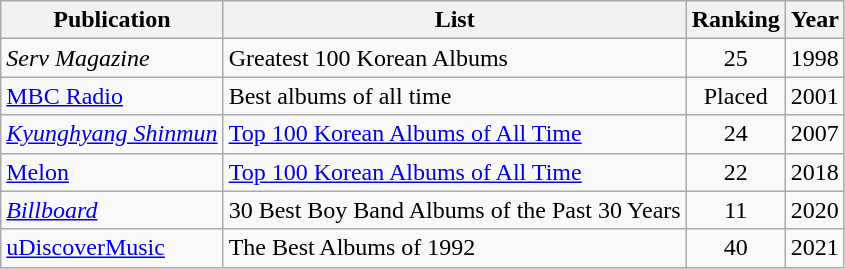<table class="wikitable plainrowheaders">
<tr>
<th>Publication</th>
<th>List</th>
<th>Ranking</th>
<th>Year</th>
</tr>
<tr>
<td><em>Serv Magazine</em></td>
<td>Greatest 100 Korean Albums</td>
<td style="text-align:center">25</td>
<td>1998</td>
</tr>
<tr>
<td><a href='#'>MBC Radio</a></td>
<td>Best albums of all time</td>
<td style="text-align:center">Placed</td>
<td>2001</td>
</tr>
<tr>
<td><em><a href='#'>Kyunghyang Shinmun</a></em></td>
<td><a href='#'>Top 100 Korean Albums of All Time</a></td>
<td style="text-align:center">24</td>
<td>2007</td>
</tr>
<tr>
<td><a href='#'>Melon</a></td>
<td><a href='#'>Top 100 Korean Albums of All Time</a></td>
<td style="text-align:center">22</td>
<td>2018</td>
</tr>
<tr>
<td><em><a href='#'>Billboard</a></em></td>
<td>30 Best Boy Band Albums of the Past 30 Years</td>
<td style="text-align:center">11</td>
<td>2020</td>
</tr>
<tr>
<td><a href='#'>uDiscoverMusic</a></td>
<td>The Best Albums of 1992</td>
<td style="text-align:center">40</td>
<td>2021</td>
</tr>
</table>
